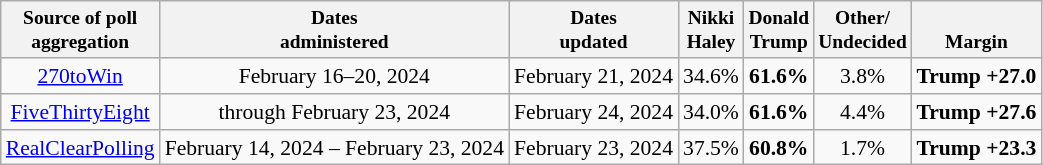<table class="wikitable sortable mw-datatable" style="font-size:90%;text-align:center;">
<tr valign="bottom" style="font-size:90%;">
<th>Source of poll<br>aggregation</th>
<th>Dates<br>administered</th>
<th>Dates<br>updated</th>
<th>Nikki<br>Haley</th>
<th>Donald<br>Trump</th>
<th>Other/<br>Undecided</th>
<th>Margin</th>
</tr>
<tr>
<td><a href='#'>270toWin</a></td>
<td>February 16–20, 2024</td>
<td>February 21, 2024</td>
<td>34.6%</td>
<td><strong>61.6%</strong></td>
<td>3.8%</td>
<td><strong>Trump +27.0</strong></td>
</tr>
<tr>
<td><a href='#'>FiveThirtyEight</a></td>
<td>through February 23, 2024</td>
<td>February 24, 2024</td>
<td>34.0%</td>
<td><strong>61.6%</strong></td>
<td>4.4%</td>
<td><strong>Trump +27.6</strong></td>
</tr>
<tr>
<td><a href='#'>RealClearPolling</a></td>
<td>February 14, 2024 – February 23, 2024</td>
<td>February 23, 2024</td>
<td>37.5%</td>
<td><strong>60.8%</strong></td>
<td>1.7%</td>
<td><strong>Trump +23.3</strong></td>
</tr>
</table>
